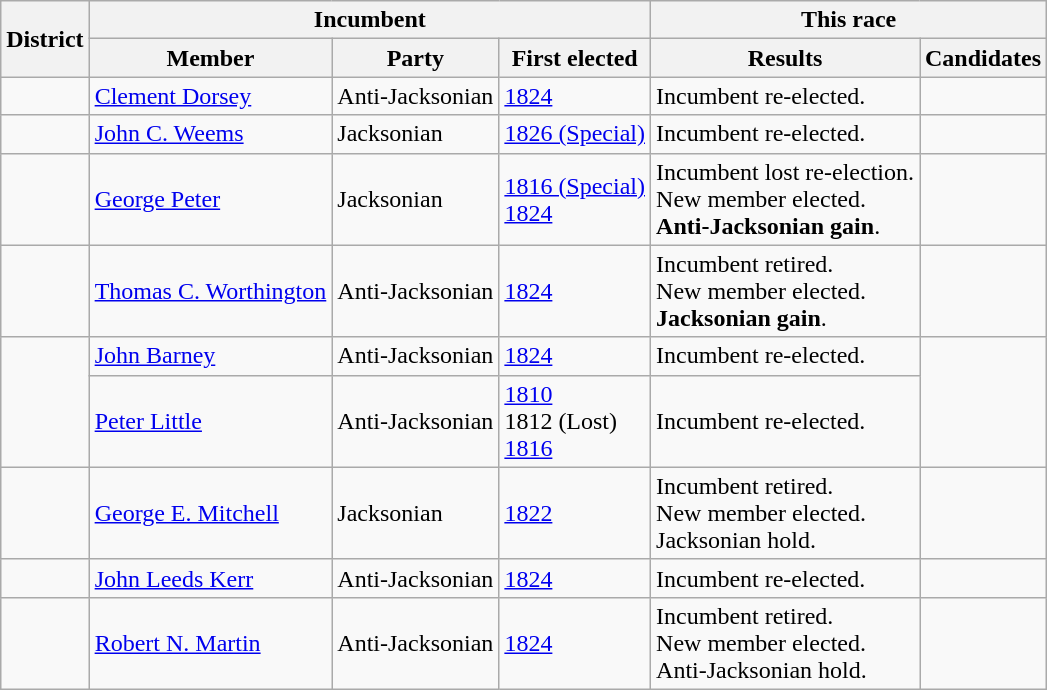<table class=wikitable>
<tr>
<th rowspan=2>District</th>
<th colspan=3>Incumbent</th>
<th colspan=2>This race</th>
</tr>
<tr>
<th>Member</th>
<th>Party</th>
<th>First elected</th>
<th>Results</th>
<th>Candidates</th>
</tr>
<tr>
<td></td>
<td><a href='#'>Clement Dorsey</a></td>
<td>Anti-Jacksonian</td>
<td><a href='#'>1824</a></td>
<td>Incumbent re-elected.</td>
<td nowrap></td>
</tr>
<tr>
<td></td>
<td><a href='#'>John C. Weems</a></td>
<td>Jacksonian</td>
<td><a href='#'>1826 (Special)</a></td>
<td>Incumbent re-elected.</td>
<td nowrap></td>
</tr>
<tr>
<td></td>
<td><a href='#'>George Peter</a></td>
<td>Jacksonian</td>
<td><a href='#'>1816 (Special)</a><br><a href='#'>1824</a></td>
<td>Incumbent lost re-election.<br>New member elected.<br><strong>Anti-Jacksonian gain</strong>.</td>
<td nowrap></td>
</tr>
<tr>
<td></td>
<td><a href='#'>Thomas C. Worthington</a></td>
<td>Anti-Jacksonian</td>
<td><a href='#'>1824</a></td>
<td>Incumbent retired.<br>New member elected.<br><strong>Jacksonian gain</strong>.</td>
<td nowrap></td>
</tr>
<tr>
<td rowspan=2><br></td>
<td><a href='#'>John Barney</a></td>
<td>Anti-Jacksonian</td>
<td><a href='#'>1824</a></td>
<td>Incumbent re-elected.</td>
<td rowspan=2 nowrap></td>
</tr>
<tr>
<td><a href='#'>Peter Little</a></td>
<td>Anti-Jacksonian</td>
<td><a href='#'>1810</a><br>1812 (Lost)<br><a href='#'>1816</a></td>
<td>Incumbent re-elected.</td>
</tr>
<tr>
<td></td>
<td><a href='#'>George E. Mitchell</a></td>
<td>Jacksonian</td>
<td><a href='#'>1822</a></td>
<td>Incumbent retired.<br>New member elected.<br>Jacksonian hold.</td>
<td nowrap></td>
</tr>
<tr>
<td></td>
<td><a href='#'>John Leeds Kerr</a></td>
<td>Anti-Jacksonian</td>
<td><a href='#'>1824</a></td>
<td>Incumbent re-elected.</td>
<td nowrap></td>
</tr>
<tr>
<td></td>
<td><a href='#'>Robert N. Martin</a></td>
<td>Anti-Jacksonian</td>
<td><a href='#'>1824</a></td>
<td>Incumbent retired.<br>New member elected.<br> Anti-Jacksonian hold.</td>
<td nowrap></td>
</tr>
</table>
